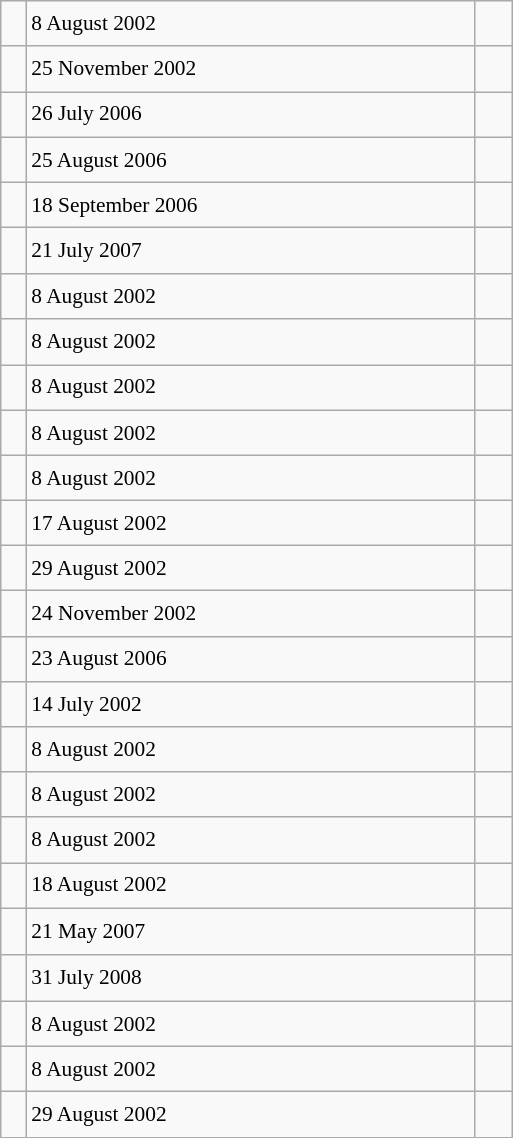<table class="wikitable" style="font-size: 89%; float: left; width: 24em; margin-right: 1em; line-height: 1.65em">
<tr>
<td></td>
<td>8 August 2002</td>
<td><small></small></td>
</tr>
<tr>
<td></td>
<td>25 November 2002</td>
<td><small></small></td>
</tr>
<tr>
<td></td>
<td>26 July 2006</td>
<td><small></small></td>
</tr>
<tr>
<td></td>
<td>25 August 2006</td>
<td><small></small></td>
</tr>
<tr>
<td></td>
<td>18 September 2006</td>
<td><small></small></td>
</tr>
<tr>
<td></td>
<td>21 July 2007</td>
<td><small></small> </td>
</tr>
<tr>
<td></td>
<td>8 August 2002</td>
<td><small></small></td>
</tr>
<tr>
<td></td>
<td>8 August 2002</td>
<td><small></small></td>
</tr>
<tr>
<td></td>
<td>8 August 2002</td>
<td><small></small></td>
</tr>
<tr>
<td></td>
<td>8 August 2002</td>
<td><small></small></td>
</tr>
<tr>
<td></td>
<td>8 August 2002</td>
<td><small></small></td>
</tr>
<tr>
<td></td>
<td>17 August 2002</td>
<td><small></small></td>
</tr>
<tr>
<td></td>
<td>29 August 2002</td>
<td><small></small></td>
</tr>
<tr>
<td></td>
<td>24 November 2002</td>
<td><small></small></td>
</tr>
<tr>
<td></td>
<td>23 August 2006</td>
<td><small></small></td>
</tr>
<tr>
<td></td>
<td>14 July 2002</td>
<td><small></small></td>
</tr>
<tr>
<td></td>
<td>8 August 2002</td>
<td><small></small></td>
</tr>
<tr>
<td></td>
<td>8 August 2002</td>
<td><small></small></td>
</tr>
<tr>
<td></td>
<td>8 August 2002</td>
<td><small></small></td>
</tr>
<tr>
<td></td>
<td>18 August 2002</td>
<td><small></small></td>
</tr>
<tr>
<td></td>
<td>21 May 2007</td>
<td><small></small> </td>
</tr>
<tr>
<td></td>
<td>31 July 2008</td>
<td><small></small> </td>
</tr>
<tr>
<td></td>
<td>8 August 2002</td>
<td><small></small></td>
</tr>
<tr>
<td></td>
<td>8 August 2002</td>
<td><small></small></td>
</tr>
<tr>
<td></td>
<td>29 August 2002</td>
<td><small></small></td>
</tr>
</table>
